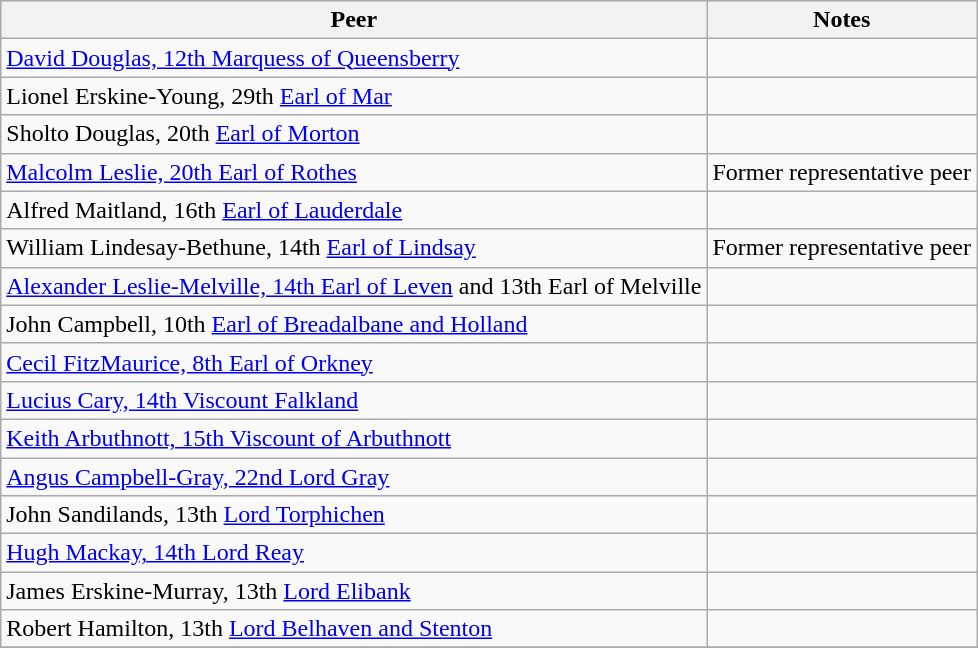<table class="wikitable">
<tr>
<th>Peer</th>
<th>Notes</th>
</tr>
<tr>
<td><a href='#'>David Douglas, 12th Marquess of Queensberry</a></td>
<td></td>
</tr>
<tr>
<td>Lionel Erskine-Young, 29th <a href='#'>Earl of Mar</a></td>
<td></td>
</tr>
<tr>
<td>Sholto Douglas, 20th <a href='#'>Earl of Morton</a></td>
<td></td>
</tr>
<tr>
<td><a href='#'>Malcolm Leslie, 20th Earl of Rothes</a></td>
<td>Former representative peer</td>
</tr>
<tr>
<td>Alfred Maitland, 16th <a href='#'>Earl of Lauderdale</a></td>
<td></td>
</tr>
<tr>
<td>William Lindesay-Bethune, 14th <a href='#'>Earl of Lindsay</a></td>
<td>Former representative peer</td>
</tr>
<tr>
<td><a href='#'>Alexander Leslie-Melville, 14th Earl of Leven</a> and 13th Earl of Melville</td>
<td></td>
</tr>
<tr>
<td>John Campbell, 10th <a href='#'>Earl of Breadalbane and Holland</a></td>
<td></td>
</tr>
<tr>
<td><a href='#'>Cecil FitzMaurice, 8th Earl of Orkney</a></td>
<td></td>
</tr>
<tr>
<td><a href='#'>Lucius Cary, 14th Viscount Falkland</a></td>
<td></td>
</tr>
<tr>
<td><a href='#'>Keith Arbuthnott, 15th Viscount of Arbuthnott</a></td>
<td></td>
</tr>
<tr>
<td><a href='#'>Angus Campbell-Gray, 22nd Lord Gray</a></td>
<td></td>
</tr>
<tr>
<td>John Sandilands, 13th <a href='#'>Lord Torphichen</a></td>
<td></td>
</tr>
<tr>
<td><a href='#'>Hugh Mackay, 14th Lord Reay</a></td>
<td></td>
</tr>
<tr>
<td>James Erskine-Murray, 13th <a href='#'>Lord Elibank</a></td>
<td></td>
</tr>
<tr>
<td>Robert Hamilton, 13th <a href='#'>Lord Belhaven and Stenton</a></td>
<td></td>
</tr>
<tr>
</tr>
</table>
